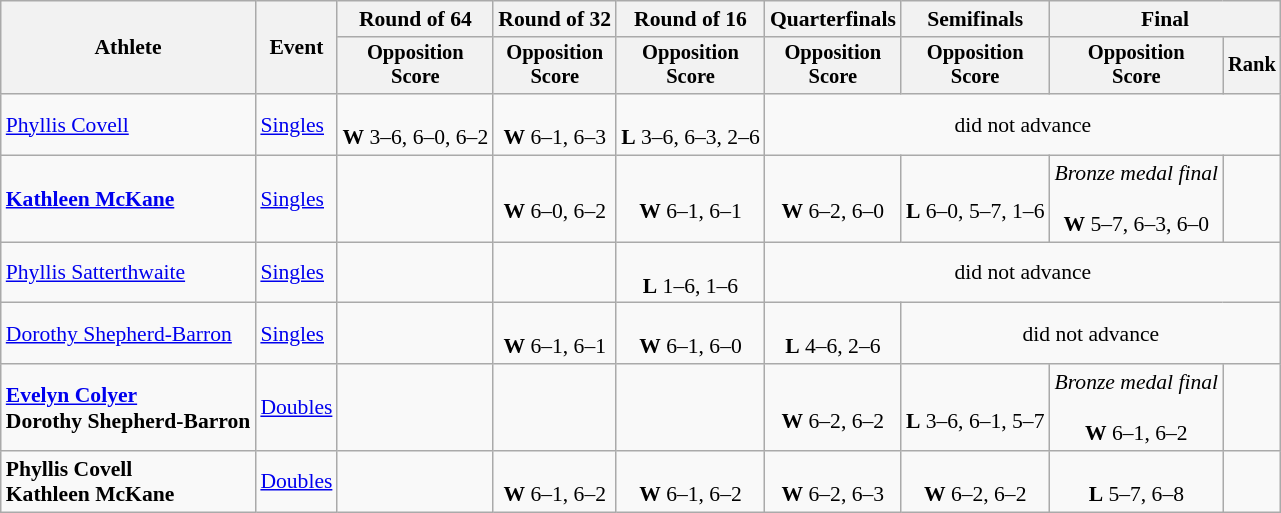<table class=wikitable style="font-size:90%">
<tr>
<th rowspan=2>Athlete</th>
<th rowspan=2>Event</th>
<th>Round of 64</th>
<th>Round of 32</th>
<th>Round of 16</th>
<th>Quarterfinals</th>
<th>Semifinals</th>
<th colspan=2>Final</th>
</tr>
<tr style="font-size:95%">
<th>Opposition<br>Score</th>
<th>Opposition<br>Score</th>
<th>Opposition<br>Score</th>
<th>Opposition<br>Score</th>
<th>Opposition<br>Score</th>
<th>Opposition<br>Score</th>
<th>Rank</th>
</tr>
<tr align=center>
<td align=left><a href='#'>Phyllis Covell</a></td>
<td align=left><a href='#'>Singles</a></td>
<td><br> <strong>W</strong> 3–6, 6–0, 6–2</td>
<td><br> <strong>W</strong> 6–1, 6–3</td>
<td><br> <strong>L</strong> 3–6, 6–3, 2–6</td>
<td colspan=4>did not advance</td>
</tr>
<tr align=center>
<td align=left><strong><a href='#'>Kathleen McKane</a></strong></td>
<td align=left><a href='#'>Singles</a></td>
<td></td>
<td><br> <strong>W</strong> 6–0, 6–2</td>
<td><br> <strong>W</strong> 6–1, 6–1</td>
<td><br> <strong>W</strong> 6–2, 6–0</td>
<td><br> <strong>L</strong> 6–0, 5–7, 1–6</td>
<td><em>Bronze medal final</em> <br> <br> <strong>W</strong> 5–7, 6–3, 6–0</td>
<td></td>
</tr>
<tr align=center>
<td align=left><a href='#'>Phyllis Satterthwaite</a></td>
<td align=left><a href='#'>Singles</a></td>
<td></td>
<td></td>
<td><br> <strong>L</strong> 1–6, 1–6</td>
<td colspan=4>did not advance</td>
</tr>
<tr align=center>
<td align=left><a href='#'>Dorothy Shepherd-Barron</a></td>
<td align=left><a href='#'>Singles</a></td>
<td></td>
<td><br> <strong>W</strong> 6–1, 6–1</td>
<td><br> <strong>W</strong> 6–1, 6–0</td>
<td><br> <strong>L</strong> 4–6, 2–6</td>
<td colspan=3>did not advance</td>
</tr>
<tr align=center>
<td align=left><strong><a href='#'>Evelyn Colyer</a> <br> Dorothy Shepherd-Barron</strong></td>
<td align=left><a href='#'>Doubles</a></td>
<td></td>
<td></td>
<td></td>
<td> <br> <strong>W</strong> 6–2, 6–2</td>
<td> <br> <strong>L</strong> 3–6, 6–1, 5–7</td>
<td><em>Bronze medal final</em> <br>  <br> <strong>W</strong> 6–1, 6–2</td>
<td></td>
</tr>
<tr align=center>
<td align=left><strong>Phyllis Covell <br> Kathleen McKane</strong></td>
<td align=left><a href='#'>Doubles</a></td>
<td></td>
<td> <br> <strong>W</strong> 6–1, 6–2</td>
<td> <br> <strong>W</strong> 6–1, 6–2</td>
<td> <br> <strong>W</strong> 6–2, 6–3</td>
<td> <br> <strong>W</strong> 6–2, 6–2</td>
<td> <br> <strong>L</strong> 5–7, 6–8</td>
<td></td>
</tr>
</table>
